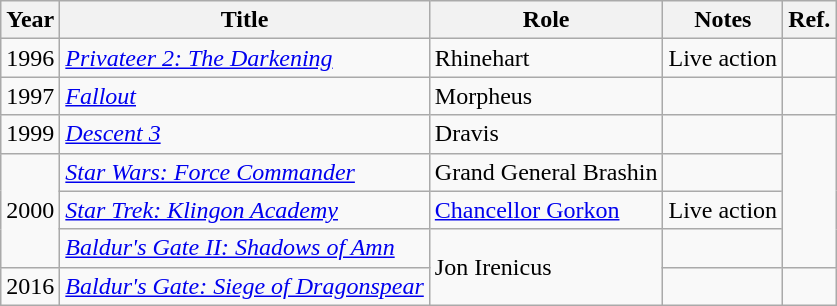<table class="wikitable sortable">
<tr>
<th>Year</th>
<th>Title</th>
<th>Role</th>
<th class="unsortable">Notes</th>
<th class="unsortable">Ref.</th>
</tr>
<tr>
<td>1996</td>
<td><em><a href='#'>Privateer 2: The Darkening</a></em></td>
<td>Rhinehart</td>
<td>Live action</td>
<td></td>
</tr>
<tr>
<td>1997</td>
<td><em><a href='#'>Fallout</a></em></td>
<td>Morpheus</td>
<td></td>
<td></td>
</tr>
<tr>
<td>1999</td>
<td><em><a href='#'>Descent 3</a></em></td>
<td>Dravis</td>
<td></td>
<td rowspan="4"></td>
</tr>
<tr>
<td rowspan=3>2000</td>
<td><em><a href='#'>Star Wars: Force Commander</a></em></td>
<td>Grand General Brashin</td>
<td></td>
</tr>
<tr>
<td><em><a href='#'>Star Trek: Klingon Academy</a></em></td>
<td><a href='#'>Chancellor Gorkon</a></td>
<td>Live action</td>
</tr>
<tr>
<td><em><a href='#'>Baldur's Gate II: Shadows of Amn</a></em></td>
<td rowspan="2">Jon Irenicus</td>
<td></td>
</tr>
<tr>
<td>2016</td>
<td><em><a href='#'>Baldur's Gate: Siege of Dragonspear</a></em></td>
<td></td>
<td></td>
</tr>
</table>
